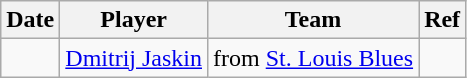<table class="wikitable">
<tr>
<th>Date</th>
<th>Player</th>
<th>Team</th>
<th>Ref</th>
</tr>
<tr>
<td></td>
<td><a href='#'>Dmitrij Jaskin</a></td>
<td>from <a href='#'>St. Louis Blues</a></td>
<td></td>
</tr>
</table>
